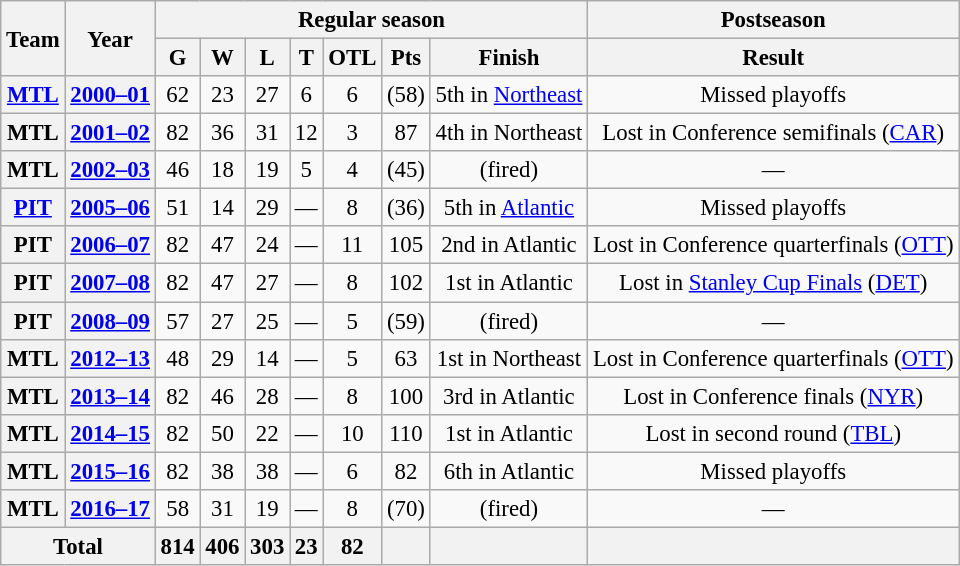<table class="wikitable" style="font-size: 95%; text-align:center;">
<tr>
<th rowspan="2">Team</th>
<th rowspan="2">Year</th>
<th colspan="7">Regular season</th>
<th colspan="1">Postseason</th>
</tr>
<tr>
<th>G</th>
<th>W</th>
<th>L</th>
<th>T</th>
<th>OTL</th>
<th>Pts</th>
<th>Finish</th>
<th>Result</th>
</tr>
<tr>
<th><a href='#'>MTL</a></th>
<th><a href='#'>2000–01</a></th>
<td>62</td>
<td>23</td>
<td>27</td>
<td>6</td>
<td>6</td>
<td>(58)</td>
<td>5th in <a href='#'>Northeast</a></td>
<td>Missed playoffs</td>
</tr>
<tr>
<th>MTL</th>
<th><a href='#'>2001–02</a></th>
<td>82</td>
<td>36</td>
<td>31</td>
<td>12</td>
<td>3</td>
<td>87</td>
<td>4th in Northeast</td>
<td>Lost in Conference semifinals (<a href='#'>CAR</a>)</td>
</tr>
<tr>
<th>MTL</th>
<th><a href='#'>2002–03</a></th>
<td>46</td>
<td>18</td>
<td>19</td>
<td>5</td>
<td>4</td>
<td>(45)</td>
<td>(fired)</td>
<td>—</td>
</tr>
<tr>
<th><a href='#'>PIT</a></th>
<th><a href='#'>2005–06</a></th>
<td>51</td>
<td>14</td>
<td>29</td>
<td>—</td>
<td>8</td>
<td>(36)</td>
<td>5th in <a href='#'>Atlantic</a></td>
<td>Missed playoffs</td>
</tr>
<tr>
<th>PIT</th>
<th><a href='#'>2006–07</a></th>
<td>82</td>
<td>47</td>
<td>24</td>
<td>—</td>
<td>11</td>
<td>105</td>
<td>2nd in Atlantic</td>
<td>Lost in Conference quarterfinals (<a href='#'>OTT</a>)</td>
</tr>
<tr>
<th>PIT</th>
<th><a href='#'>2007–08</a></th>
<td>82</td>
<td>47</td>
<td>27</td>
<td>—</td>
<td>8</td>
<td>102</td>
<td>1st in Atlantic</td>
<td>Lost in <a href='#'>Stanley Cup Finals</a> (<a href='#'>DET</a>)</td>
</tr>
<tr>
<th>PIT</th>
<th><a href='#'>2008–09</a></th>
<td>57</td>
<td>27</td>
<td>25</td>
<td>—</td>
<td>5</td>
<td>(59)</td>
<td>(fired)</td>
<td>—</td>
</tr>
<tr>
<th>MTL</th>
<th><a href='#'>2012–13</a></th>
<td>48</td>
<td>29</td>
<td>14</td>
<td>—</td>
<td>5</td>
<td>63</td>
<td>1st in Northeast</td>
<td>Lost in Conference quarterfinals (<a href='#'>OTT</a>)</td>
</tr>
<tr>
<th>MTL</th>
<th><a href='#'>2013–14</a></th>
<td>82</td>
<td>46</td>
<td>28</td>
<td>—</td>
<td>8</td>
<td>100</td>
<td>3rd in Atlantic</td>
<td>Lost in Conference finals (<a href='#'>NYR</a>)</td>
</tr>
<tr>
<th>MTL</th>
<th><a href='#'>2014–15</a></th>
<td>82</td>
<td>50</td>
<td>22</td>
<td>—</td>
<td>10</td>
<td>110</td>
<td>1st in Atlantic</td>
<td>Lost in second round (<a href='#'>TBL</a>)</td>
</tr>
<tr>
<th>MTL</th>
<th><a href='#'>2015–16</a></th>
<td>82</td>
<td>38</td>
<td>38</td>
<td>—</td>
<td>6</td>
<td>82</td>
<td Missed playoffs>6th in Atlantic</td>
<td>Missed playoffs</td>
</tr>
<tr>
<th>MTL</th>
<th><a href='#'>2016–17</a></th>
<td>58</td>
<td>31</td>
<td>19</td>
<td>—</td>
<td>8</td>
<td>(70)</td>
<td>(fired)</td>
<td>—</td>
</tr>
<tr>
<th colspan="2">Total</th>
<th>814</th>
<th>406</th>
<th>303</th>
<th>23</th>
<th>82</th>
<th></th>
<th></th>
<th></th>
</tr>
</table>
